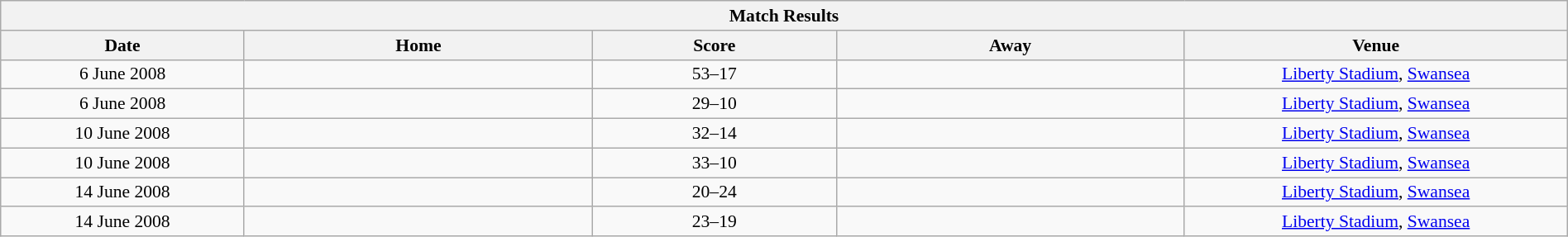<table class="wikitable" style="font-size:90%; width: 100%; text-align: center;">
<tr>
<th colspan=5>Match Results</th>
</tr>
<tr>
<th width=7%>Date</th>
<th width=10%>Home</th>
<th width=7%>Score</th>
<th width=10%>Away</th>
<th width=11%>Venue</th>
</tr>
<tr>
<td>6 June 2008</td>
<td></td>
<td>53–17</td>
<td></td>
<td><a href='#'>Liberty Stadium</a>, <a href='#'>Swansea</a></td>
</tr>
<tr>
<td>6 June 2008</td>
<td></td>
<td>29–10</td>
<td></td>
<td><a href='#'>Liberty Stadium</a>, <a href='#'>Swansea</a></td>
</tr>
<tr>
<td>10 June 2008</td>
<td></td>
<td>32–14</td>
<td></td>
<td><a href='#'>Liberty Stadium</a>, <a href='#'>Swansea</a></td>
</tr>
<tr>
<td>10 June 2008</td>
<td></td>
<td>33–10</td>
<td></td>
<td><a href='#'>Liberty Stadium</a>, <a href='#'>Swansea</a></td>
</tr>
<tr>
<td>14 June 2008</td>
<td></td>
<td>20–24</td>
<td></td>
<td><a href='#'>Liberty Stadium</a>, <a href='#'>Swansea</a></td>
</tr>
<tr>
<td>14 June 2008</td>
<td></td>
<td>23–19</td>
<td></td>
<td><a href='#'>Liberty Stadium</a>, <a href='#'>Swansea</a></td>
</tr>
</table>
